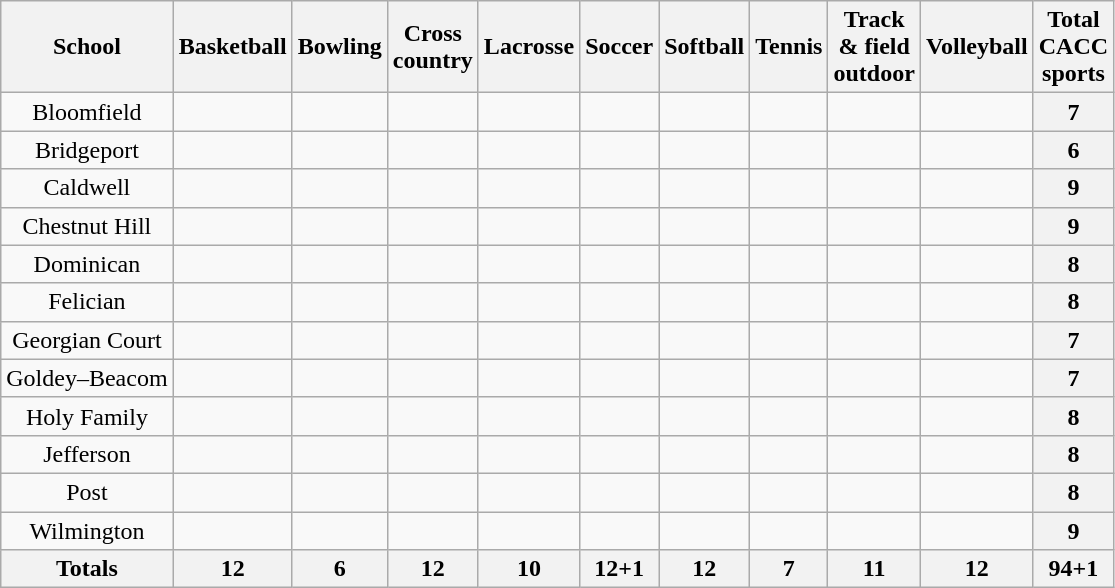<table class="wikitable" style="text-align:center">
<tr>
<th>School</th>
<th>Basketball</th>
<th>Bowling</th>
<th>Cross<br>country</th>
<th>Lacrosse</th>
<th>Soccer</th>
<th>Softball</th>
<th>Tennis</th>
<th>Track<br>& field<br>outdoor</th>
<th>Volleyball</th>
<th>Total<br>CACC<br>sports</th>
</tr>
<tr>
<td>Bloomfield</td>
<td></td>
<td></td>
<td></td>
<td></td>
<td></td>
<td></td>
<td></td>
<td></td>
<td></td>
<th>7</th>
</tr>
<tr>
<td>Bridgeport</td>
<td></td>
<td></td>
<td></td>
<td></td>
<td></td>
<td></td>
<td></td>
<td></td>
<td></td>
<th>6</th>
</tr>
<tr>
<td>Caldwell</td>
<td></td>
<td></td>
<td></td>
<td></td>
<td></td>
<td></td>
<td></td>
<td></td>
<td></td>
<th>9</th>
</tr>
<tr>
<td>Chestnut Hill</td>
<td></td>
<td></td>
<td></td>
<td></td>
<td></td>
<td></td>
<td></td>
<td></td>
<td></td>
<th>9</th>
</tr>
<tr>
<td>Dominican</td>
<td></td>
<td></td>
<td></td>
<td></td>
<td></td>
<td></td>
<td></td>
<td></td>
<td></td>
<th>8</th>
</tr>
<tr>
<td>Felician</td>
<td></td>
<td></td>
<td></td>
<td></td>
<td></td>
<td></td>
<td></td>
<td></td>
<td></td>
<th>8</th>
</tr>
<tr>
<td>Georgian Court</td>
<td></td>
<td></td>
<td></td>
<td></td>
<td></td>
<td></td>
<td></td>
<td></td>
<td></td>
<th>7</th>
</tr>
<tr>
<td>Goldey–Beacom</td>
<td></td>
<td></td>
<td></td>
<td></td>
<td></td>
<td></td>
<td></td>
<td></td>
<td></td>
<th>7</th>
</tr>
<tr>
<td>Holy Family</td>
<td></td>
<td></td>
<td></td>
<td></td>
<td></td>
<td></td>
<td></td>
<td></td>
<td></td>
<th>8</th>
</tr>
<tr>
<td>Jefferson</td>
<td></td>
<td></td>
<td></td>
<td></td>
<td></td>
<td></td>
<td></td>
<td></td>
<td></td>
<th>8</th>
</tr>
<tr>
<td>Post</td>
<td></td>
<td></td>
<td></td>
<td></td>
<td></td>
<td></td>
<td></td>
<td></td>
<td></td>
<th>8</th>
</tr>
<tr>
<td>Wilmington</td>
<td></td>
<td></td>
<td></td>
<td></td>
<td></td>
<td></td>
<td></td>
<td></td>
<td></td>
<th>9</th>
</tr>
<tr>
<th>Totals</th>
<th>12</th>
<th>6</th>
<th>12</th>
<th>10</th>
<th>12+1</th>
<th>12</th>
<th>7</th>
<th>11</th>
<th>12</th>
<th>94+1<br></th>
</tr>
</table>
